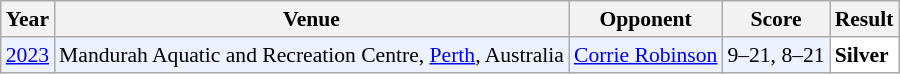<table class="sortable wikitable" style="font-size: 90%;">
<tr>
<th>Year</th>
<th>Venue</th>
<th>Opponent</th>
<th>Score</th>
<th>Result</th>
</tr>
<tr style="background:#ECF2FF">
<td align="center"><a href='#'>2023</a></td>
<td align="left">Mandurah Aquatic and Recreation Centre, <a href='#'>Perth</a>, Australia</td>
<td align="left"> <a href='#'>Corrie Robinson</a></td>
<td align="left">9–21, 8–21</td>
<td style="text-align:left; background:white"> <strong>Silver</strong></td>
</tr>
</table>
